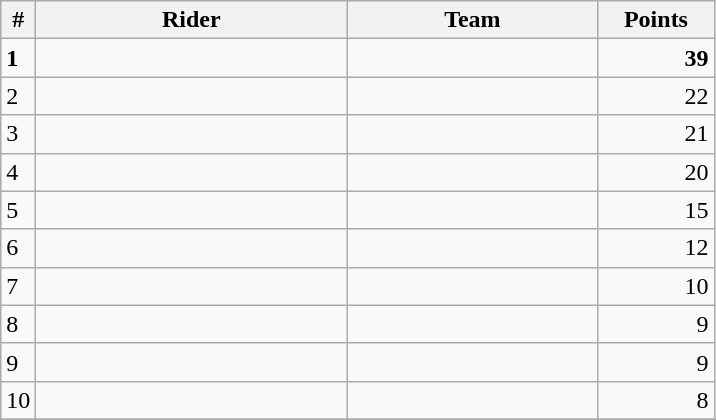<table class="wikitable">
<tr>
<th>#</th>
<th width="200">Rider</th>
<th width="160">Team</th>
<th width="70">Points</th>
</tr>
<tr>
<td><strong>1</strong></td>
<td><strong></strong> </td>
<td><strong></strong></td>
<td align=right><strong>39</strong></td>
</tr>
<tr>
<td>2</td>
<td></td>
<td></td>
<td align=right>22</td>
</tr>
<tr>
<td>3</td>
<td></td>
<td></td>
<td align=right>21</td>
</tr>
<tr>
<td>4</td>
<td></td>
<td></td>
<td align=right>20</td>
</tr>
<tr>
<td>5</td>
<td></td>
<td></td>
<td align=right>15</td>
</tr>
<tr>
<td>6</td>
<td></td>
<td></td>
<td align=right>12</td>
</tr>
<tr>
<td>7</td>
<td></td>
<td></td>
<td align=right>10</td>
</tr>
<tr>
<td>8</td>
<td></td>
<td></td>
<td align=right>9</td>
</tr>
<tr>
<td>9</td>
<td></td>
<td></td>
<td align=right>9</td>
</tr>
<tr>
<td>10</td>
<td></td>
<td></td>
<td align=right>8</td>
</tr>
<tr>
</tr>
</table>
